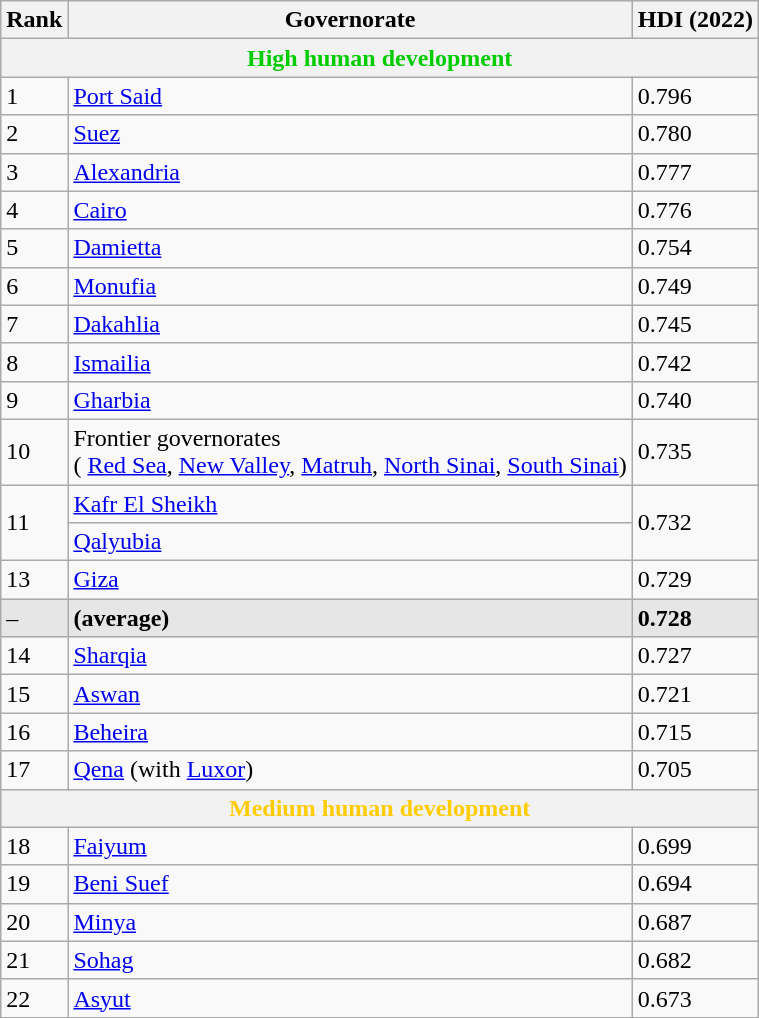<table class="wikitable sortable">
<tr>
<th>Rank</th>
<th>Governorate</th>
<th>HDI (2022)</th>
</tr>
<tr>
<th colspan="4" style="color:#0c0;">High human development</th>
</tr>
<tr>
<td>1</td>
<td> <a href='#'>Port Said</a></td>
<td>0.796</td>
</tr>
<tr>
<td>2</td>
<td> <a href='#'>Suez</a></td>
<td>0.780</td>
</tr>
<tr>
<td>3</td>
<td> <a href='#'>Alexandria</a></td>
<td>0.777</td>
</tr>
<tr>
<td>4</td>
<td> <a href='#'>Cairo</a></td>
<td>0.776</td>
</tr>
<tr>
<td>5</td>
<td> <a href='#'>Damietta</a></td>
<td>0.754</td>
</tr>
<tr>
<td>6</td>
<td> <a href='#'>Monufia</a></td>
<td>0.749</td>
</tr>
<tr>
<td>7</td>
<td> <a href='#'>Dakahlia</a></td>
<td>0.745</td>
</tr>
<tr>
<td>8</td>
<td> <a href='#'>Ismailia</a></td>
<td>0.742</td>
</tr>
<tr>
<td>9</td>
<td> <a href='#'>Gharbia</a></td>
<td>0.740</td>
</tr>
<tr>
<td>10</td>
<td>Frontier governorates <br>( <a href='#'>Red Sea</a>,  <a href='#'>New Valley</a>,  <a href='#'>Matruh</a>,  <a href='#'>North Sinai</a>,  <a href='#'>South Sinai</a>)</td>
<td>0.735</td>
</tr>
<tr>
<td rowspan="2">11</td>
<td> <a href='#'>Kafr El Sheikh</a></td>
<td rowspan="2">0.732</td>
</tr>
<tr>
<td> <a href='#'>Qalyubia</a></td>
</tr>
<tr>
<td>13</td>
<td> <a href='#'>Giza</a></td>
<td>0.729</td>
</tr>
<tr style="background:#e6e6e6">
<td>–</td>
<td><strong>(average)</strong></td>
<td><strong>0.728</strong></td>
</tr>
<tr>
<td>14</td>
<td> <a href='#'>Sharqia</a></td>
<td>0.727</td>
</tr>
<tr>
<td>15</td>
<td> <a href='#'>Aswan</a></td>
<td>0.721</td>
</tr>
<tr>
<td>16</td>
<td> <a href='#'>Beheira</a></td>
<td>0.715</td>
</tr>
<tr>
<td>17</td>
<td> <a href='#'>Qena</a> (with  <a href='#'>Luxor</a>)</td>
<td>0.705</td>
</tr>
<tr>
<th colspan="4" style="color:#fc0;">Medium human development</th>
</tr>
<tr>
<td>18</td>
<td> <a href='#'>Faiyum</a></td>
<td>0.699</td>
</tr>
<tr>
<td>19</td>
<td> <a href='#'>Beni Suef</a></td>
<td>0.694</td>
</tr>
<tr>
<td>20</td>
<td> <a href='#'>Minya</a></td>
<td>0.687</td>
</tr>
<tr>
<td>21</td>
<td> <a href='#'>Sohag</a></td>
<td>0.682</td>
</tr>
<tr>
<td>22</td>
<td> <a href='#'>Asyut</a></td>
<td>0.673</td>
</tr>
</table>
